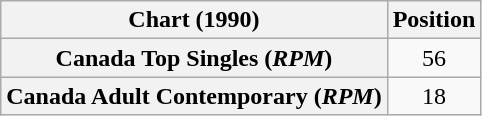<table class="wikitable plainrowheaders" style="text-align:center">
<tr>
<th>Chart (1990)</th>
<th>Position</th>
</tr>
<tr>
<th scope="row">Canada Top Singles (<em>RPM</em>)</th>
<td>56</td>
</tr>
<tr>
<th scope="row">Canada Adult Contemporary (<em>RPM</em>)</th>
<td>18</td>
</tr>
</table>
